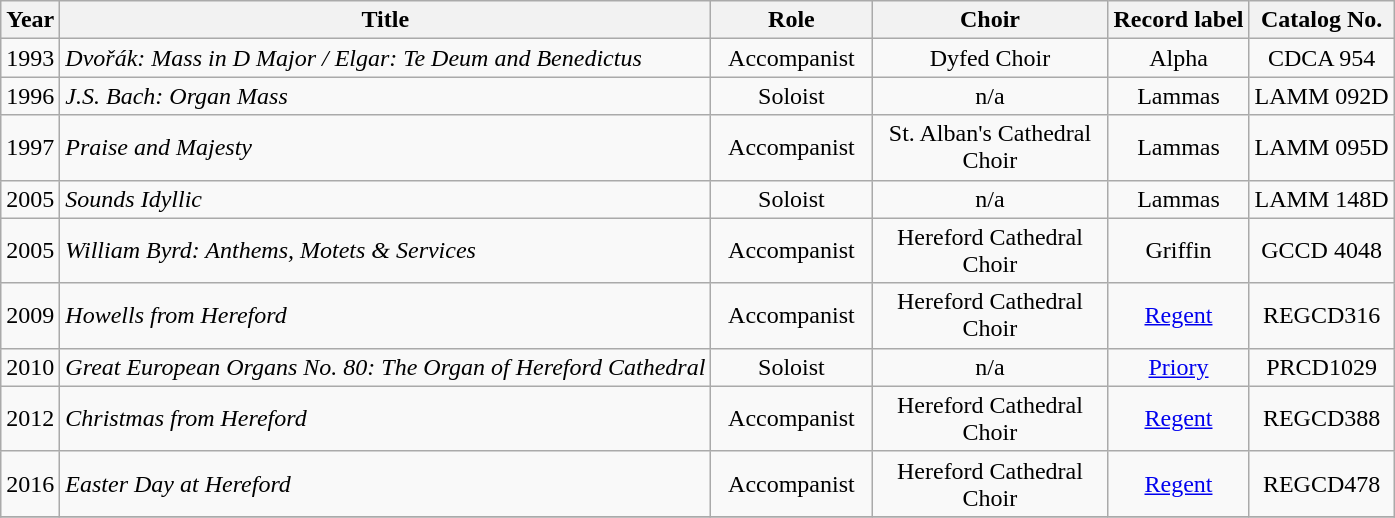<table class="wikitable sortable">
<tr>
<th scope=col>Year</th>
<th scope=col>Title</th>
<th scope=col style="width: 100px;">Role</th>
<th scope=col style="width: 150px;">Choir</th>
<th scope=col>Record label</th>
<th scope=col>Catalog No.</th>
</tr>
<tr>
<td>1993</td>
<td><em>Dvořák: Mass in D Major / Elgar: Te Deum and Benedictus</em></td>
<td align=center>Accompanist</td>
<td align=center>Dyfed Choir</td>
<td align=center>Alpha</td>
<td align=center>CDCA 954</td>
</tr>
<tr>
<td>1996</td>
<td><em>J.S. Bach: Organ Mass</em></td>
<td align=center>Soloist</td>
<td align=center>n/a</td>
<td align=center>Lammas</td>
<td align=center>LAMM 092D</td>
</tr>
<tr>
<td>1997</td>
<td><em>Praise and Majesty</em></td>
<td align=center>Accompanist</td>
<td align=center>St. Alban's Cathedral Choir</td>
<td align=center>Lammas</td>
<td align=center>LAMM 095D</td>
</tr>
<tr>
<td>2005</td>
<td><em>Sounds Idyllic</em></td>
<td align=center>Soloist</td>
<td align=center>n/a</td>
<td align=center>Lammas</td>
<td align=center>LAMM 148D</td>
</tr>
<tr>
<td>2005</td>
<td><em>William Byrd: Anthems, Motets & Services</em></td>
<td align=center>Accompanist</td>
<td align=center>Hereford Cathedral Choir</td>
<td align=center>Griffin</td>
<td align=center>GCCD 4048</td>
</tr>
<tr>
<td>2009</td>
<td><em>Howells from Hereford</em></td>
<td align=center>Accompanist</td>
<td align=center>Hereford Cathedral Choir</td>
<td align=center><a href='#'>Regent</a></td>
<td align=center>REGCD316</td>
</tr>
<tr>
<td>2010</td>
<td><em>Great European Organs No. 80: The Organ of Hereford Cathedral</em></td>
<td align=center>Soloist</td>
<td align=center>n/a</td>
<td align=center><a href='#'>Priory</a></td>
<td align=center>PRCD1029</td>
</tr>
<tr>
<td>2012</td>
<td><em>Christmas from Hereford</em></td>
<td align=center>Accompanist</td>
<td align=center>Hereford Cathedral Choir</td>
<td align=center><a href='#'>Regent</a></td>
<td align=center>REGCD388</td>
</tr>
<tr>
<td>2016</td>
<td><em>Easter Day at Hereford</em></td>
<td align=center>Accompanist</td>
<td align=center>Hereford Cathedral Choir</td>
<td align=center><a href='#'>Regent</a></td>
<td align=center>REGCD478</td>
</tr>
<tr>
</tr>
</table>
